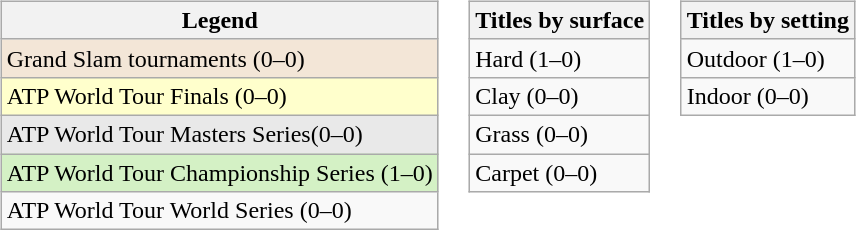<table>
<tr valign="top">
<td><br><table class="wikitable">
<tr>
<th>Legend</th>
</tr>
<tr style="background:#f3e6d7;">
<td>Grand Slam tournaments (0–0)</td>
</tr>
<tr style="background:#ffc;">
<td>ATP World Tour Finals (0–0)</td>
</tr>
<tr style="background:#e9e9e9;">
<td>ATP World Tour Masters Series(0–0)</td>
</tr>
<tr style="background:#d4f1c5;">
<td>ATP World Tour Championship Series (1–0)</td>
</tr>
<tr>
<td>ATP World Tour World Series (0–0)</td>
</tr>
</table>
</td>
<td><br><table class="wikitable">
<tr>
<th>Titles by surface</th>
</tr>
<tr>
<td>Hard (1–0)</td>
</tr>
<tr>
<td>Clay (0–0)</td>
</tr>
<tr>
<td>Grass (0–0)</td>
</tr>
<tr>
<td>Carpet (0–0)</td>
</tr>
</table>
</td>
<td><br><table class="wikitable">
<tr>
<th>Titles by setting</th>
</tr>
<tr>
<td>Outdoor (1–0)</td>
</tr>
<tr>
<td>Indoor (0–0)</td>
</tr>
</table>
</td>
</tr>
</table>
